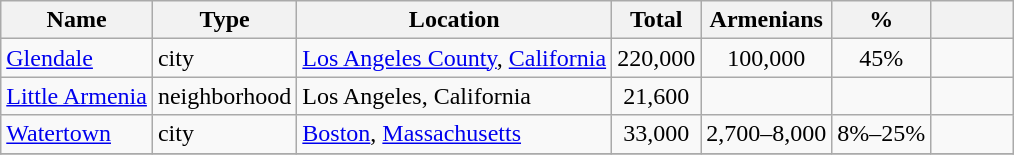<table class="wikitable sortable">
<tr>
<th>Name</th>
<th>Type</th>
<th>Location</th>
<th>Total</th>
<th>Armenians</th>
<th>%</th>
<th class="unsortable" style="width:3em"></th>
</tr>
<tr>
<td><a href='#'>Glendale</a></td>
<td>city</td>
<td> <a href='#'>Los Angeles County</a>, <a href='#'>California</a></td>
<td align="center">220,000</td>
<td align="center">100,000</td>
<td align="center">45%</td>
<td align="center"></td>
</tr>
<tr>
<td><a href='#'>Little Armenia</a></td>
<td>neighborhood</td>
<td> Los Angeles, California</td>
<td align="center">21,600</td>
<td></td>
<td align="center"></td>
<td align="center"></td>
</tr>
<tr>
<td><a href='#'>Watertown</a></td>
<td>city</td>
<td> <a href='#'>Boston</a>, <a href='#'>Massachusetts</a></td>
<td align="center">33,000</td>
<td align="center">2,700–8,000</td>
<td align="center">8%–25%</td>
<td align="center"></td>
</tr>
<tr>
</tr>
</table>
